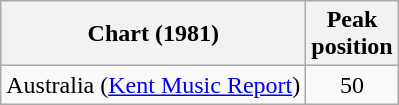<table class="wikitable">
<tr>
<th>Chart (1981)</th>
<th>Peak<br>position</th>
</tr>
<tr>
<td>Australia (<a href='#'>Kent Music Report</a>)</td>
<td style="text-align:center;">50</td>
</tr>
</table>
